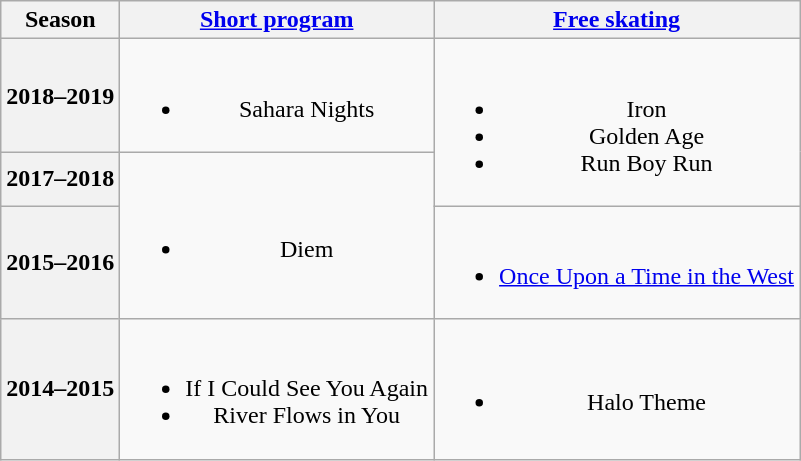<table class=wikitable style=text-align:center>
<tr>
<th>Season</th>
<th><a href='#'>Short program</a></th>
<th><a href='#'>Free skating</a></th>
</tr>
<tr>
<th>2018–2019 <br> </th>
<td><br><ul><li>Sahara Nights <br></li></ul></td>
<td rowspan=2><br><ul><li>Iron <br></li><li>Golden Age <br></li><li>Run Boy Run <br></li></ul></td>
</tr>
<tr>
<th>2017–2018 <br> </th>
<td rowspan=2><br><ul><li>Diem <br></li></ul></td>
</tr>
<tr>
<th>2015–2016 <br> </th>
<td><br><ul><li><a href='#'>Once Upon a Time in the West</a> <br></li></ul></td>
</tr>
<tr>
<th>2014–2015 <br> </th>
<td><br><ul><li>If I Could See You Again <br></li><li>River Flows in You <br></li></ul></td>
<td><br><ul><li>Halo Theme <br></li></ul></td>
</tr>
</table>
